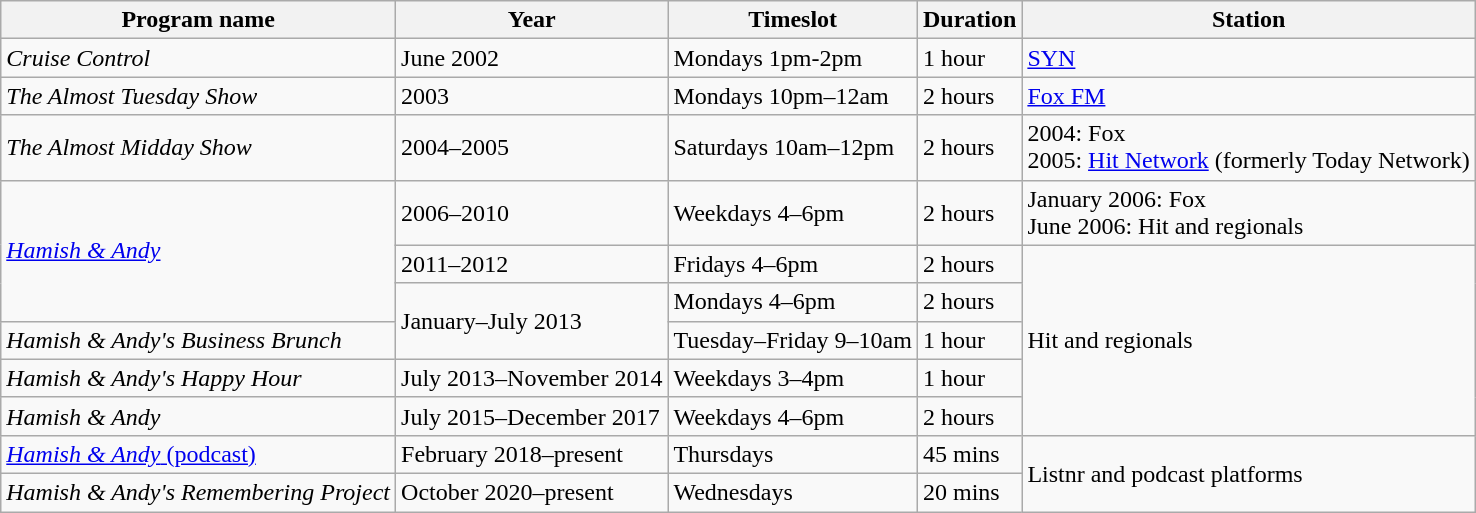<table class="wikitable">
<tr>
<th>Program name</th>
<th>Year</th>
<th>Timeslot</th>
<th>Duration</th>
<th>Station</th>
</tr>
<tr>
<td><em>Cruise Control</em></td>
<td>June 2002</td>
<td>Mondays 1pm-2pm</td>
<td>1 hour</td>
<td><a href='#'>SYN</a></td>
</tr>
<tr>
<td><em>The Almost Tuesday Show</em></td>
<td>2003</td>
<td>Mondays 10pm–12am</td>
<td>2 hours</td>
<td><a href='#'>Fox FM</a></td>
</tr>
<tr>
<td><em>The Almost Midday Show</em></td>
<td>2004–2005</td>
<td>Saturdays 10am–12pm</td>
<td>2 hours</td>
<td>2004: Fox<br>2005: <a href='#'>Hit Network</a> (formerly Today Network)</td>
</tr>
<tr>
<td rowspan="3"><em><a href='#'>Hamish & Andy</a></em></td>
<td>2006–2010</td>
<td>Weekdays 4–6pm</td>
<td>2 hours</td>
<td>January 2006: Fox<br>June 2006: Hit and regionals</td>
</tr>
<tr>
<td>2011–2012</td>
<td>Fridays 4–6pm</td>
<td>2 hours</td>
<td rowspan="5">Hit and regionals</td>
</tr>
<tr>
<td rowspan="2">January–July 2013</td>
<td>Mondays 4–6pm</td>
<td>2 hours</td>
</tr>
<tr>
<td><em>Hamish & Andy's Business Brunch</em></td>
<td>Tuesday–Friday 9–10am</td>
<td>1 hour</td>
</tr>
<tr>
<td><em>Hamish & Andy's Happy Hour</em></td>
<td>July 2013–November 2014</td>
<td>Weekdays 3–4pm</td>
<td>1 hour</td>
</tr>
<tr>
<td><em>Hamish & Andy</em></td>
<td>July 2015–December 2017</td>
<td>Weekdays 4–6pm</td>
<td>2 hours</td>
</tr>
<tr>
<td><a href='#'><em>Hamish & Andy</em> (podcast)</a></td>
<td>February 2018–present</td>
<td>Thursdays</td>
<td>45 mins</td>
<td rowspan="2">Listnr and podcast platforms</td>
</tr>
<tr>
<td><em>Hamish & Andy's Remembering Project</em></td>
<td>October 2020–present</td>
<td>Wednesdays</td>
<td>20 mins</td>
</tr>
</table>
